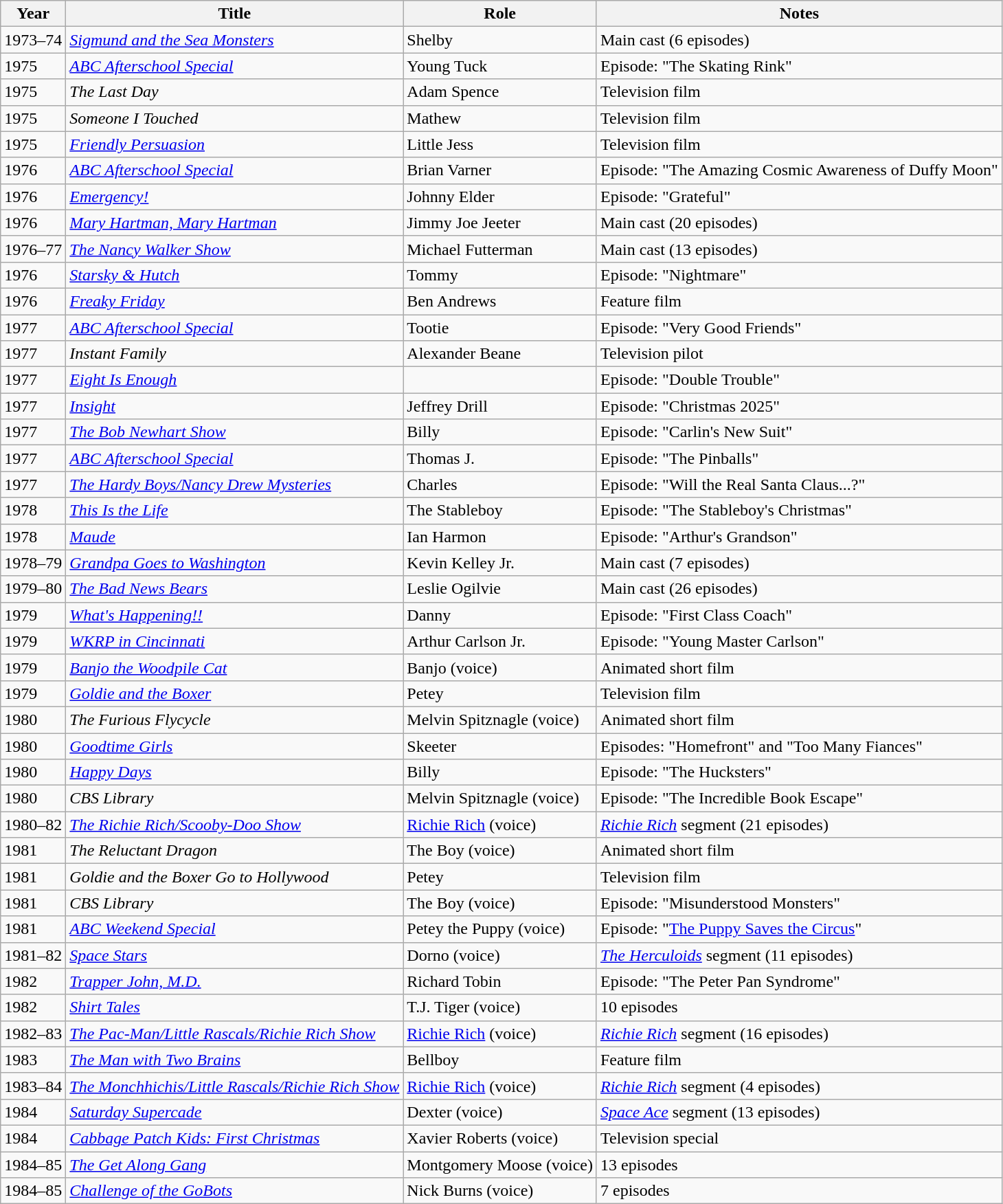<table class="wikitable">
<tr>
<th>Year</th>
<th>Title</th>
<th>Role</th>
<th>Notes</th>
</tr>
<tr>
<td>1973–74</td>
<td><em><a href='#'>Sigmund and the Sea Monsters</a></em></td>
<td>Shelby</td>
<td>Main cast (6 episodes)</td>
</tr>
<tr>
<td>1975</td>
<td><em><a href='#'>ABC Afterschool Special</a></em></td>
<td>Young Tuck</td>
<td>Episode: "The Skating Rink"</td>
</tr>
<tr>
<td>1975</td>
<td><em>The Last Day</em></td>
<td>Adam Spence</td>
<td>Television film</td>
</tr>
<tr>
<td>1975</td>
<td><em>Someone I Touched</em></td>
<td>Mathew</td>
<td>Television film</td>
</tr>
<tr>
<td>1975</td>
<td><em><a href='#'>Friendly Persuasion</a></em></td>
<td>Little Jess</td>
<td>Television film</td>
</tr>
<tr>
<td>1976</td>
<td><em><a href='#'>ABC Afterschool Special</a></em></td>
<td>Brian Varner</td>
<td>Episode: "The Amazing Cosmic Awareness of Duffy Moon"</td>
</tr>
<tr>
<td>1976</td>
<td><em><a href='#'>Emergency!</a></em></td>
<td>Johnny Elder</td>
<td>Episode: "Grateful"</td>
</tr>
<tr>
<td>1976</td>
<td><em><a href='#'>Mary Hartman, Mary Hartman</a></em></td>
<td>Jimmy Joe Jeeter</td>
<td>Main cast (20 episodes)</td>
</tr>
<tr>
<td>1976–77</td>
<td><em><a href='#'>The Nancy Walker Show</a></em></td>
<td>Michael Futterman</td>
<td>Main cast (13 episodes)</td>
</tr>
<tr>
<td>1976</td>
<td><em><a href='#'>Starsky & Hutch</a></em></td>
<td>Tommy</td>
<td>Episode: "Nightmare"</td>
</tr>
<tr>
<td>1976</td>
<td><em><a href='#'>Freaky Friday</a></em></td>
<td>Ben Andrews</td>
<td>Feature film</td>
</tr>
<tr>
<td>1977</td>
<td><em><a href='#'>ABC Afterschool Special</a></em></td>
<td>Tootie</td>
<td>Episode: "Very Good Friends"</td>
</tr>
<tr>
<td>1977</td>
<td><em>Instant Family</em></td>
<td>Alexander Beane</td>
<td>Television pilot</td>
</tr>
<tr>
<td>1977</td>
<td><em><a href='#'>Eight Is Enough</a></em></td>
<td></td>
<td>Episode: "Double Trouble"</td>
</tr>
<tr>
<td>1977</td>
<td><em><a href='#'>Insight</a></em></td>
<td>Jeffrey Drill</td>
<td>Episode: "Christmas 2025"</td>
</tr>
<tr>
<td>1977</td>
<td><em><a href='#'>The Bob Newhart Show</a></em></td>
<td>Billy</td>
<td>Episode: "Carlin's New Suit"</td>
</tr>
<tr>
<td>1977</td>
<td><em><a href='#'>ABC Afterschool Special</a></em></td>
<td>Thomas J.</td>
<td>Episode: "The Pinballs"</td>
</tr>
<tr>
<td>1977</td>
<td><em><a href='#'>The Hardy Boys/Nancy Drew Mysteries</a></em></td>
<td>Charles</td>
<td>Episode: "Will the Real Santa Claus...?"</td>
</tr>
<tr>
<td>1978</td>
<td><em><a href='#'>This Is the Life</a></em></td>
<td>The Stableboy</td>
<td>Episode: "The Stableboy's Christmas"</td>
</tr>
<tr>
<td>1978</td>
<td><em><a href='#'>Maude</a></em></td>
<td>Ian Harmon</td>
<td>Episode: "Arthur's Grandson"</td>
</tr>
<tr>
<td>1978–79</td>
<td><em><a href='#'>Grandpa Goes to Washington</a></em></td>
<td>Kevin Kelley Jr.</td>
<td>Main cast (7 episodes)</td>
</tr>
<tr>
<td>1979–80</td>
<td><em><a href='#'>The Bad News Bears</a></em></td>
<td>Leslie Ogilvie</td>
<td>Main cast (26 episodes)</td>
</tr>
<tr>
<td>1979</td>
<td><em><a href='#'>What's Happening!!</a></em></td>
<td>Danny</td>
<td>Episode: "First Class Coach"</td>
</tr>
<tr>
<td>1979</td>
<td><em><a href='#'>WKRP in Cincinnati</a></em></td>
<td>Arthur Carlson Jr.</td>
<td>Episode: "Young Master Carlson"</td>
</tr>
<tr>
<td>1979</td>
<td><em><a href='#'>Banjo the Woodpile Cat</a></em></td>
<td>Banjo (voice)</td>
<td>Animated short film</td>
</tr>
<tr>
<td>1979</td>
<td><em><a href='#'>Goldie and the Boxer</a></em></td>
<td>Petey</td>
<td>Television film</td>
</tr>
<tr>
<td>1980</td>
<td><em>The Furious Flycycle</em></td>
<td>Melvin Spitznagle (voice)</td>
<td>Animated short film</td>
</tr>
<tr>
<td>1980</td>
<td><em><a href='#'>Goodtime Girls</a></em></td>
<td>Skeeter</td>
<td>Episodes: "Homefront" and "Too Many Fiances"</td>
</tr>
<tr>
<td>1980</td>
<td><em><a href='#'>Happy Days</a></em></td>
<td>Billy</td>
<td>Episode: "The Hucksters"</td>
</tr>
<tr>
<td>1980</td>
<td><em>CBS Library</em></td>
<td>Melvin Spitznagle (voice)</td>
<td>Episode: "The Incredible Book Escape"</td>
</tr>
<tr>
<td>1980–82</td>
<td><em><a href='#'>The Richie Rich/Scooby-Doo Show</a></em></td>
<td><a href='#'>Richie Rich</a> (voice)</td>
<td><em><a href='#'>Richie Rich</a></em> segment (21 episodes)</td>
</tr>
<tr>
<td>1981</td>
<td><em>The Reluctant Dragon</em></td>
<td>The Boy (voice)</td>
<td>Animated short film</td>
</tr>
<tr>
<td>1981</td>
<td><em>Goldie and the Boxer Go to Hollywood</em></td>
<td>Petey</td>
<td>Television film</td>
</tr>
<tr>
<td>1981</td>
<td><em>CBS Library</em></td>
<td>The Boy (voice)</td>
<td>Episode: "Misunderstood Monsters"</td>
</tr>
<tr>
<td>1981</td>
<td><em><a href='#'>ABC Weekend Special</a></em></td>
<td>Petey the Puppy (voice)</td>
<td>Episode: "<a href='#'>The Puppy Saves the Circus</a>"</td>
</tr>
<tr>
<td>1981–82</td>
<td><em><a href='#'>Space Stars</a></em></td>
<td>Dorno (voice)</td>
<td><em><a href='#'>The Herculoids</a></em> segment (11 episodes)</td>
</tr>
<tr>
<td>1982</td>
<td><em><a href='#'>Trapper John, M.D.</a></em></td>
<td>Richard Tobin</td>
<td>Episode: "The Peter Pan Syndrome"</td>
</tr>
<tr>
<td>1982</td>
<td><em><a href='#'>Shirt Tales</a></em></td>
<td>T.J. Tiger (voice)</td>
<td>10 episodes</td>
</tr>
<tr>
<td>1982–83</td>
<td><em><a href='#'>The Pac-Man/Little Rascals/Richie Rich Show</a></em></td>
<td><a href='#'>Richie Rich</a> (voice)</td>
<td><em><a href='#'>Richie Rich</a></em> segment (16 episodes)</td>
</tr>
<tr>
<td>1983</td>
<td><em><a href='#'>The Man with Two Brains</a></em></td>
<td>Bellboy</td>
<td>Feature film</td>
</tr>
<tr>
<td>1983–84</td>
<td><em><a href='#'>The Monchhichis/Little Rascals/Richie Rich Show</a></em></td>
<td><a href='#'>Richie Rich</a> (voice)</td>
<td><em><a href='#'>Richie Rich</a></em> segment (4 episodes)</td>
</tr>
<tr>
<td>1984</td>
<td><em><a href='#'>Saturday Supercade</a></em></td>
<td>Dexter (voice)</td>
<td><em><a href='#'>Space Ace</a></em> segment (13 episodes)</td>
</tr>
<tr>
<td>1984</td>
<td><em><a href='#'>Cabbage Patch Kids: First Christmas</a></em></td>
<td>Xavier Roberts (voice)</td>
<td>Television special</td>
</tr>
<tr>
<td>1984–85</td>
<td><em><a href='#'>The Get Along Gang</a></em></td>
<td>Montgomery Moose (voice)</td>
<td>13 episodes</td>
</tr>
<tr>
<td>1984–85</td>
<td><em><a href='#'>Challenge of the GoBots</a></em></td>
<td>Nick Burns (voice)</td>
<td>7 episodes</td>
</tr>
</table>
